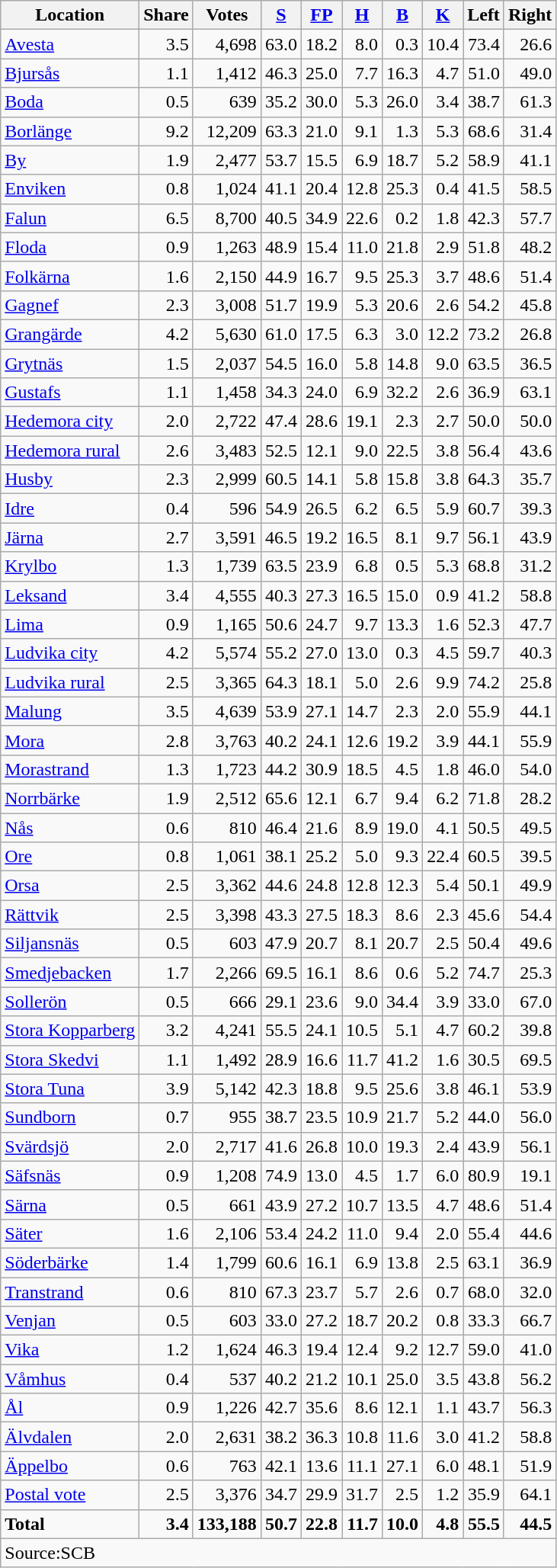<table class="wikitable sortable" style=text-align:right>
<tr>
<th>Location</th>
<th>Share</th>
<th>Votes</th>
<th><a href='#'>S</a></th>
<th><a href='#'>FP</a></th>
<th><a href='#'>H</a></th>
<th><a href='#'>B</a></th>
<th><a href='#'>K</a></th>
<th>Left</th>
<th>Right</th>
</tr>
<tr>
<td align=left><a href='#'>Avesta</a></td>
<td>3.5</td>
<td>4,698</td>
<td>63.0</td>
<td>18.2</td>
<td>8.0</td>
<td>0.3</td>
<td>10.4</td>
<td>73.4</td>
<td>26.6</td>
</tr>
<tr>
<td align=left><a href='#'>Bjursås</a></td>
<td>1.1</td>
<td>1,412</td>
<td>46.3</td>
<td>25.0</td>
<td>7.7</td>
<td>16.3</td>
<td>4.7</td>
<td>51.0</td>
<td>49.0</td>
</tr>
<tr>
<td align=left><a href='#'>Boda</a></td>
<td>0.5</td>
<td>639</td>
<td>35.2</td>
<td>30.0</td>
<td>5.3</td>
<td>26.0</td>
<td>3.4</td>
<td>38.7</td>
<td>61.3</td>
</tr>
<tr>
<td align=left><a href='#'>Borlänge</a></td>
<td>9.2</td>
<td>12,209</td>
<td>63.3</td>
<td>21.0</td>
<td>9.1</td>
<td>1.3</td>
<td>5.3</td>
<td>68.6</td>
<td>31.4</td>
</tr>
<tr>
<td align=left><a href='#'>By</a></td>
<td>1.9</td>
<td>2,477</td>
<td>53.7</td>
<td>15.5</td>
<td>6.9</td>
<td>18.7</td>
<td>5.2</td>
<td>58.9</td>
<td>41.1</td>
</tr>
<tr>
<td align=left><a href='#'>Enviken</a></td>
<td>0.8</td>
<td>1,024</td>
<td>41.1</td>
<td>20.4</td>
<td>12.8</td>
<td>25.3</td>
<td>0.4</td>
<td>41.5</td>
<td>58.5</td>
</tr>
<tr>
<td align=left><a href='#'>Falun</a></td>
<td>6.5</td>
<td>8,700</td>
<td>40.5</td>
<td>34.9</td>
<td>22.6</td>
<td>0.2</td>
<td>1.8</td>
<td>42.3</td>
<td>57.7</td>
</tr>
<tr>
<td align=left><a href='#'>Floda</a></td>
<td>0.9</td>
<td>1,263</td>
<td>48.9</td>
<td>15.4</td>
<td>11.0</td>
<td>21.8</td>
<td>2.9</td>
<td>51.8</td>
<td>48.2</td>
</tr>
<tr>
<td align=left><a href='#'>Folkärna</a></td>
<td>1.6</td>
<td>2,150</td>
<td>44.9</td>
<td>16.7</td>
<td>9.5</td>
<td>25.3</td>
<td>3.7</td>
<td>48.6</td>
<td>51.4</td>
</tr>
<tr>
<td align=left><a href='#'>Gagnef</a></td>
<td>2.3</td>
<td>3,008</td>
<td>51.7</td>
<td>19.9</td>
<td>5.3</td>
<td>20.6</td>
<td>2.6</td>
<td>54.2</td>
<td>45.8</td>
</tr>
<tr>
<td align=left><a href='#'>Grangärde</a></td>
<td>4.2</td>
<td>5,630</td>
<td>61.0</td>
<td>17.5</td>
<td>6.3</td>
<td>3.0</td>
<td>12.2</td>
<td>73.2</td>
<td>26.8</td>
</tr>
<tr>
<td align=left><a href='#'>Grytnäs</a></td>
<td>1.5</td>
<td>2,037</td>
<td>54.5</td>
<td>16.0</td>
<td>5.8</td>
<td>14.8</td>
<td>9.0</td>
<td>63.5</td>
<td>36.5</td>
</tr>
<tr>
<td align=left><a href='#'>Gustafs</a></td>
<td>1.1</td>
<td>1,458</td>
<td>34.3</td>
<td>24.0</td>
<td>6.9</td>
<td>32.2</td>
<td>2.6</td>
<td>36.9</td>
<td>63.1</td>
</tr>
<tr>
<td align=left><a href='#'>Hedemora city</a></td>
<td>2.0</td>
<td>2,722</td>
<td>47.4</td>
<td>28.6</td>
<td>19.1</td>
<td>2.3</td>
<td>2.7</td>
<td>50.0</td>
<td>50.0</td>
</tr>
<tr>
<td align=left><a href='#'>Hedemora rural</a></td>
<td>2.6</td>
<td>3,483</td>
<td>52.5</td>
<td>12.1</td>
<td>9.0</td>
<td>22.5</td>
<td>3.8</td>
<td>56.4</td>
<td>43.6</td>
</tr>
<tr>
<td align=left><a href='#'>Husby</a></td>
<td>2.3</td>
<td>2,999</td>
<td>60.5</td>
<td>14.1</td>
<td>5.8</td>
<td>15.8</td>
<td>3.8</td>
<td>64.3</td>
<td>35.7</td>
</tr>
<tr>
<td align=left><a href='#'>Idre</a></td>
<td>0.4</td>
<td>596</td>
<td>54.9</td>
<td>26.5</td>
<td>6.2</td>
<td>6.5</td>
<td>5.9</td>
<td>60.7</td>
<td>39.3</td>
</tr>
<tr>
<td align=left><a href='#'>Järna</a></td>
<td>2.7</td>
<td>3,591</td>
<td>46.5</td>
<td>19.2</td>
<td>16.5</td>
<td>8.1</td>
<td>9.7</td>
<td>56.1</td>
<td>43.9</td>
</tr>
<tr>
<td align=left><a href='#'>Krylbo</a></td>
<td>1.3</td>
<td>1,739</td>
<td>63.5</td>
<td>23.9</td>
<td>6.8</td>
<td>0.5</td>
<td>5.3</td>
<td>68.8</td>
<td>31.2</td>
</tr>
<tr>
<td align=left><a href='#'>Leksand</a></td>
<td>3.4</td>
<td>4,555</td>
<td>40.3</td>
<td>27.3</td>
<td>16.5</td>
<td>15.0</td>
<td>0.9</td>
<td>41.2</td>
<td>58.8</td>
</tr>
<tr>
<td align=left><a href='#'>Lima</a></td>
<td>0.9</td>
<td>1,165</td>
<td>50.6</td>
<td>24.7</td>
<td>9.7</td>
<td>13.3</td>
<td>1.6</td>
<td>52.3</td>
<td>47.7</td>
</tr>
<tr>
<td align=left><a href='#'>Ludvika city</a></td>
<td>4.2</td>
<td>5,574</td>
<td>55.2</td>
<td>27.0</td>
<td>13.0</td>
<td>0.3</td>
<td>4.5</td>
<td>59.7</td>
<td>40.3</td>
</tr>
<tr>
<td align=left><a href='#'>Ludvika rural</a></td>
<td>2.5</td>
<td>3,365</td>
<td>64.3</td>
<td>18.1</td>
<td>5.0</td>
<td>2.6</td>
<td>9.9</td>
<td>74.2</td>
<td>25.8</td>
</tr>
<tr>
<td align=left><a href='#'>Malung</a></td>
<td>3.5</td>
<td>4,639</td>
<td>53.9</td>
<td>27.1</td>
<td>14.7</td>
<td>2.3</td>
<td>2.0</td>
<td>55.9</td>
<td>44.1</td>
</tr>
<tr>
<td align=left><a href='#'>Mora</a></td>
<td>2.8</td>
<td>3,763</td>
<td>40.2</td>
<td>24.1</td>
<td>12.6</td>
<td>19.2</td>
<td>3.9</td>
<td>44.1</td>
<td>55.9</td>
</tr>
<tr>
<td align=left><a href='#'>Morastrand</a></td>
<td>1.3</td>
<td>1,723</td>
<td>44.2</td>
<td>30.9</td>
<td>18.5</td>
<td>4.5</td>
<td>1.8</td>
<td>46.0</td>
<td>54.0</td>
</tr>
<tr>
<td align=left><a href='#'>Norrbärke</a></td>
<td>1.9</td>
<td>2,512</td>
<td>65.6</td>
<td>12.1</td>
<td>6.7</td>
<td>9.4</td>
<td>6.2</td>
<td>71.8</td>
<td>28.2</td>
</tr>
<tr>
<td align=left><a href='#'>Nås</a></td>
<td>0.6</td>
<td>810</td>
<td>46.4</td>
<td>21.6</td>
<td>8.9</td>
<td>19.0</td>
<td>4.1</td>
<td>50.5</td>
<td>49.5</td>
</tr>
<tr>
<td align=left><a href='#'>Ore</a></td>
<td>0.8</td>
<td>1,061</td>
<td>38.1</td>
<td>25.2</td>
<td>5.0</td>
<td>9.3</td>
<td>22.4</td>
<td>60.5</td>
<td>39.5</td>
</tr>
<tr>
<td align=left><a href='#'>Orsa</a></td>
<td>2.5</td>
<td>3,362</td>
<td>44.6</td>
<td>24.8</td>
<td>12.8</td>
<td>12.3</td>
<td>5.4</td>
<td>50.1</td>
<td>49.9</td>
</tr>
<tr>
<td align=left><a href='#'>Rättvik</a></td>
<td>2.5</td>
<td>3,398</td>
<td>43.3</td>
<td>27.5</td>
<td>18.3</td>
<td>8.6</td>
<td>2.3</td>
<td>45.6</td>
<td>54.4</td>
</tr>
<tr>
<td align=left><a href='#'>Siljansnäs</a></td>
<td>0.5</td>
<td>603</td>
<td>47.9</td>
<td>20.7</td>
<td>8.1</td>
<td>20.7</td>
<td>2.5</td>
<td>50.4</td>
<td>49.6</td>
</tr>
<tr>
<td align=left><a href='#'>Smedjebacken</a></td>
<td>1.7</td>
<td>2,266</td>
<td>69.5</td>
<td>16.1</td>
<td>8.6</td>
<td>0.6</td>
<td>5.2</td>
<td>74.7</td>
<td>25.3</td>
</tr>
<tr>
<td align=left><a href='#'>Sollerön</a></td>
<td>0.5</td>
<td>666</td>
<td>29.1</td>
<td>23.6</td>
<td>9.0</td>
<td>34.4</td>
<td>3.9</td>
<td>33.0</td>
<td>67.0</td>
</tr>
<tr>
<td align=left><a href='#'>Stora Kopparberg</a></td>
<td>3.2</td>
<td>4,241</td>
<td>55.5</td>
<td>24.1</td>
<td>10.5</td>
<td>5.1</td>
<td>4.7</td>
<td>60.2</td>
<td>39.8</td>
</tr>
<tr>
<td align=left><a href='#'>Stora Skedvi</a></td>
<td>1.1</td>
<td>1,492</td>
<td>28.9</td>
<td>16.6</td>
<td>11.7</td>
<td>41.2</td>
<td>1.6</td>
<td>30.5</td>
<td>69.5</td>
</tr>
<tr>
<td align=left><a href='#'>Stora Tuna</a></td>
<td>3.9</td>
<td>5,142</td>
<td>42.3</td>
<td>18.8</td>
<td>9.5</td>
<td>25.6</td>
<td>3.8</td>
<td>46.1</td>
<td>53.9</td>
</tr>
<tr>
<td align=left><a href='#'>Sundborn</a></td>
<td>0.7</td>
<td>955</td>
<td>38.7</td>
<td>23.5</td>
<td>10.9</td>
<td>21.7</td>
<td>5.2</td>
<td>44.0</td>
<td>56.0</td>
</tr>
<tr>
<td align=left><a href='#'>Svärdsjö</a></td>
<td>2.0</td>
<td>2,717</td>
<td>41.6</td>
<td>26.8</td>
<td>10.0</td>
<td>19.3</td>
<td>2.4</td>
<td>43.9</td>
<td>56.1</td>
</tr>
<tr>
<td align=left><a href='#'>Säfsnäs</a></td>
<td>0.9</td>
<td>1,208</td>
<td>74.9</td>
<td>13.0</td>
<td>4.5</td>
<td>1.7</td>
<td>6.0</td>
<td>80.9</td>
<td>19.1</td>
</tr>
<tr>
<td align=left><a href='#'>Särna</a></td>
<td>0.5</td>
<td>661</td>
<td>43.9</td>
<td>27.2</td>
<td>10.7</td>
<td>13.5</td>
<td>4.7</td>
<td>48.6</td>
<td>51.4</td>
</tr>
<tr>
<td align=left><a href='#'>Säter</a></td>
<td>1.6</td>
<td>2,106</td>
<td>53.4</td>
<td>24.2</td>
<td>11.0</td>
<td>9.4</td>
<td>2.0</td>
<td>55.4</td>
<td>44.6</td>
</tr>
<tr>
<td align=left><a href='#'>Söderbärke</a></td>
<td>1.4</td>
<td>1,799</td>
<td>60.6</td>
<td>16.1</td>
<td>6.9</td>
<td>13.8</td>
<td>2.5</td>
<td>63.1</td>
<td>36.9</td>
</tr>
<tr>
<td align=left><a href='#'>Transtrand</a></td>
<td>0.6</td>
<td>810</td>
<td>67.3</td>
<td>23.7</td>
<td>5.7</td>
<td>2.6</td>
<td>0.7</td>
<td>68.0</td>
<td>32.0</td>
</tr>
<tr>
<td align=left><a href='#'>Venjan</a></td>
<td>0.5</td>
<td>603</td>
<td>33.0</td>
<td>27.2</td>
<td>18.7</td>
<td>20.2</td>
<td>0.8</td>
<td>33.3</td>
<td>66.7</td>
</tr>
<tr>
<td align=left><a href='#'>Vika</a></td>
<td>1.2</td>
<td>1,624</td>
<td>46.3</td>
<td>19.4</td>
<td>12.4</td>
<td>9.2</td>
<td>12.7</td>
<td>59.0</td>
<td>41.0</td>
</tr>
<tr>
<td align=left><a href='#'>Våmhus</a></td>
<td>0.4</td>
<td>537</td>
<td>40.2</td>
<td>21.2</td>
<td>10.1</td>
<td>25.0</td>
<td>3.5</td>
<td>43.8</td>
<td>56.2</td>
</tr>
<tr>
<td align=left><a href='#'>Ål</a></td>
<td>0.9</td>
<td>1,226</td>
<td>42.7</td>
<td>35.6</td>
<td>8.6</td>
<td>12.1</td>
<td>1.1</td>
<td>43.7</td>
<td>56.3</td>
</tr>
<tr>
<td align=left><a href='#'>Älvdalen</a></td>
<td>2.0</td>
<td>2,631</td>
<td>38.2</td>
<td>36.3</td>
<td>10.8</td>
<td>11.6</td>
<td>3.0</td>
<td>41.2</td>
<td>58.8</td>
</tr>
<tr>
<td align=left><a href='#'>Äppelbo</a></td>
<td>0.6</td>
<td>763</td>
<td>42.1</td>
<td>13.6</td>
<td>11.1</td>
<td>27.1</td>
<td>6.0</td>
<td>48.1</td>
<td>51.9</td>
</tr>
<tr>
<td align=left><a href='#'>Postal vote</a></td>
<td>2.5</td>
<td>3,376</td>
<td>34.7</td>
<td>29.9</td>
<td>31.7</td>
<td>2.5</td>
<td>1.2</td>
<td>35.9</td>
<td>64.1</td>
</tr>
<tr>
<td align=left><strong>Total</strong></td>
<td><strong>3.4</strong></td>
<td><strong>133,188</strong></td>
<td><strong>50.7</strong></td>
<td><strong>22.8</strong></td>
<td><strong>11.7</strong></td>
<td><strong>10.0</strong></td>
<td><strong>4.8</strong></td>
<td><strong>55.5</strong></td>
<td><strong>44.5</strong></td>
</tr>
<tr>
<td align=left colspan=10>Source:SCB </td>
</tr>
</table>
